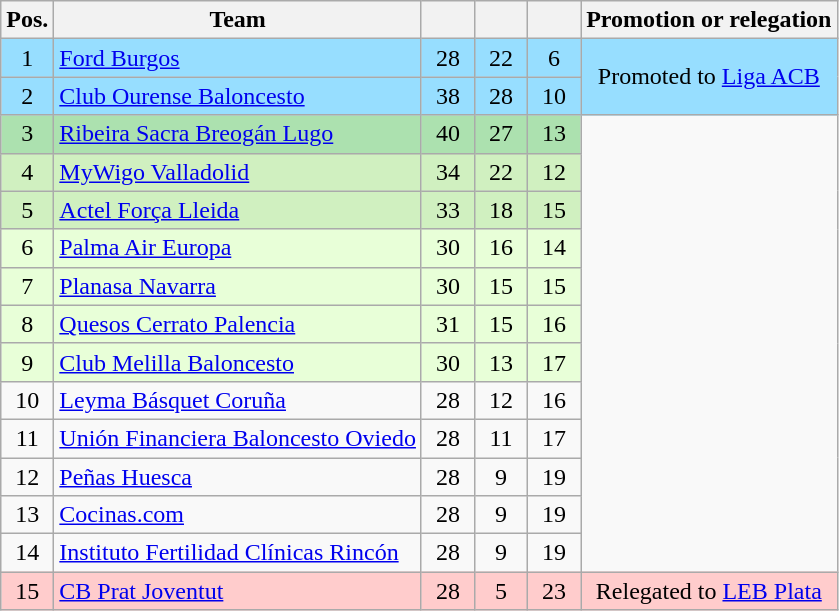<table class="wikitable" style="text-align: center">
<tr>
<th width=28>Pos.</th>
<th>Team</th>
<th width=28></th>
<th width=28></th>
<th width=28></th>
<th>Promotion or relegation</th>
</tr>
<tr bgcolor=#97DEFF>
<td>1</td>
<td align="left"><a href='#'>Ford Burgos</a></td>
<td>28</td>
<td>22</td>
<td>6</td>
<td rowspan=2>Promoted to <a href='#'>Liga ACB</a></td>
</tr>
<tr bgcolor=#97DEFF>
<td>2</td>
<td align="left"><a href='#'>Club Ourense Baloncesto</a></td>
<td>38</td>
<td>28</td>
<td>10</td>
</tr>
<tr bgcolor=#ACE1AF>
<td>3</td>
<td align="left"><a href='#'>Ribeira Sacra Breogán Lugo</a></td>
<td>40</td>
<td>27</td>
<td>13</td>
</tr>
<tr bgcolor=#D0F0C0>
<td>4</td>
<td align="left"><a href='#'>MyWigo Valladolid</a></td>
<td>34</td>
<td>22</td>
<td>12</td>
</tr>
<tr bgcolor=#D0F0C0>
<td>5</td>
<td align="left"><a href='#'>Actel Força Lleida</a></td>
<td>33</td>
<td>18</td>
<td>15</td>
</tr>
<tr bgcolor=#E8FFD8>
<td>6</td>
<td align="left"><a href='#'>Palma Air Europa</a></td>
<td>30</td>
<td>16</td>
<td>14</td>
</tr>
<tr bgcolor=#E8FFD8>
<td>7</td>
<td align="left"><a href='#'>Planasa Navarra</a></td>
<td>30</td>
<td>15</td>
<td>15</td>
</tr>
<tr bgcolor=#E8FFD8>
<td>8</td>
<td align="left"><a href='#'>Quesos Cerrato Palencia</a></td>
<td>31</td>
<td>15</td>
<td>16</td>
</tr>
<tr bgcolor=#E8FFD8>
<td>9</td>
<td align="left"><a href='#'>Club Melilla Baloncesto</a></td>
<td>30</td>
<td>13</td>
<td>17</td>
</tr>
<tr>
<td>10</td>
<td align="left"><a href='#'>Leyma Básquet Coruña</a></td>
<td>28</td>
<td>12</td>
<td>16</td>
</tr>
<tr>
<td>11</td>
<td align="left"><a href='#'>Unión Financiera Baloncesto Oviedo</a></td>
<td>28</td>
<td>11</td>
<td>17</td>
</tr>
<tr>
<td>12</td>
<td align="left"><a href='#'>Peñas Huesca</a></td>
<td>28</td>
<td>9</td>
<td>19</td>
</tr>
<tr>
<td>13</td>
<td align="left"><a href='#'>Cocinas.com</a></td>
<td>28</td>
<td>9</td>
<td>19</td>
</tr>
<tr>
<td>14</td>
<td align="left"><a href='#'>Instituto Fertilidad Clínicas Rincón</a></td>
<td>28</td>
<td>9</td>
<td>19</td>
</tr>
<tr bgcolor=#FFCCCC>
<td>15</td>
<td align="left"><a href='#'>CB Prat Joventut</a></td>
<td>28</td>
<td>5</td>
<td>23</td>
<td>Relegated to <a href='#'>LEB Plata</a></td>
</tr>
</table>
